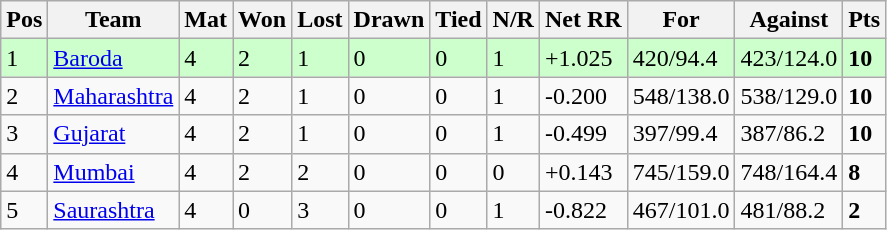<table class="wikitable">
<tr>
<th>Pos</th>
<th>Team</th>
<th>Mat</th>
<th>Won</th>
<th>Lost</th>
<th>Drawn</th>
<th>Tied</th>
<th>N/R</th>
<th>Net RR</th>
<th>For</th>
<th>Against</th>
<th>Pts</th>
</tr>
<tr style="background:#cfc;">
<td>1</td>
<td><a href='#'>Baroda</a></td>
<td>4</td>
<td>2</td>
<td>1</td>
<td>0</td>
<td>0</td>
<td>1</td>
<td>+1.025</td>
<td>420/94.4</td>
<td>423/124.0</td>
<td><strong>10</strong></td>
</tr>
<tr>
<td>2</td>
<td><a href='#'>Maharashtra</a></td>
<td>4</td>
<td>2</td>
<td>1</td>
<td>0</td>
<td>0</td>
<td>1</td>
<td>-0.200</td>
<td>548/138.0</td>
<td>538/129.0</td>
<td><strong>10</strong></td>
</tr>
<tr>
<td>3</td>
<td><a href='#'>Gujarat</a></td>
<td>4</td>
<td>2</td>
<td>1</td>
<td>0</td>
<td>0</td>
<td>1</td>
<td>-0.499</td>
<td>397/99.4</td>
<td>387/86.2</td>
<td><strong>10</strong></td>
</tr>
<tr>
<td>4</td>
<td><a href='#'>Mumbai</a></td>
<td>4</td>
<td>2</td>
<td>2</td>
<td>0</td>
<td>0</td>
<td>0</td>
<td>+0.143</td>
<td>745/159.0</td>
<td>748/164.4</td>
<td><strong>8</strong></td>
</tr>
<tr>
<td>5</td>
<td><a href='#'>Saurashtra</a></td>
<td>4</td>
<td>0</td>
<td>3</td>
<td>0</td>
<td>0</td>
<td>1</td>
<td>-0.822</td>
<td>467/101.0</td>
<td>481/88.2</td>
<td><strong>2</strong></td>
</tr>
</table>
